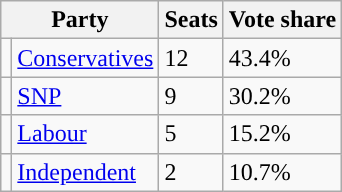<table class="wikitable">
<tr>
<th span="col" colspan="2">Party</th>
<th span="col">Seats</th>
<th span="col">Vote share</th>
</tr>
<tr>
<td style="background-color: "></td>
<td span="row"><a href='#'>Conservatives</a></td>
<td>12</td>
<td>43.4%</td>
</tr>
<tr>
<td style="background-color: "></td>
<td span="row"><a href='#'>SNP</a></td>
<td>9</td>
<td>30.2%</td>
</tr>
<tr>
<td style="background-color: "></td>
<td span="row"><a href='#'>Labour</a></td>
<td>5</td>
<td>15.2%</td>
</tr>
<tr>
<td style="background-color: "></td>
<td span="row"><a href='#'>Independent</a></td>
<td>2</td>
<td>10.7%</td>
</tr>
</table>
